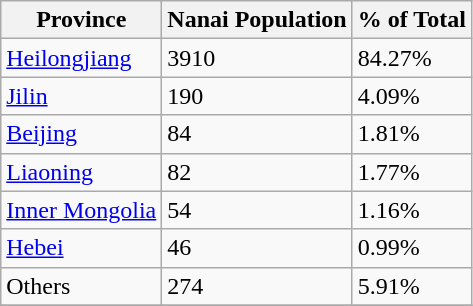<table class="wikitable">
<tr ---->
<th>Province</th>
<th>Nanai Population</th>
<th>% of Total</th>
</tr>
<tr ---->
<td><a href='#'>Heilongjiang</a></td>
<td>3910</td>
<td>84.27%</td>
</tr>
<tr ---->
<td><a href='#'>Jilin</a></td>
<td>190</td>
<td>4.09%</td>
</tr>
<tr ---->
<td><a href='#'>Beijing</a></td>
<td>84</td>
<td>1.81%</td>
</tr>
<tr ---->
<td><a href='#'>Liaoning</a></td>
<td>82</td>
<td>1.77%</td>
</tr>
<tr ---->
<td><a href='#'>Inner Mongolia</a></td>
<td>54</td>
<td>1.16%</td>
</tr>
<tr ---->
<td><a href='#'>Hebei</a></td>
<td>46</td>
<td>0.99%</td>
</tr>
<tr ---->
<td>Others</td>
<td>274</td>
<td>5.91%</td>
</tr>
<tr ---->
</tr>
</table>
